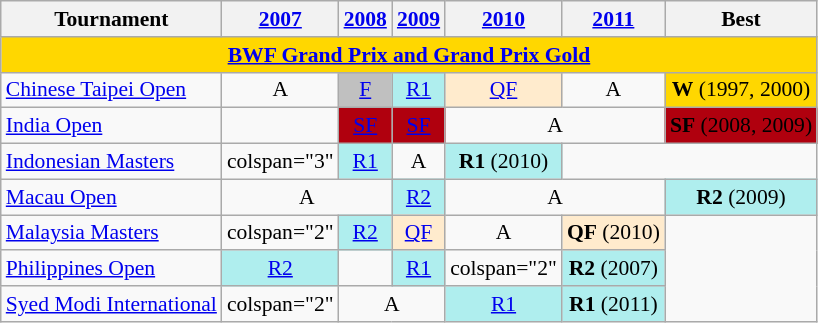<table class="wikitable" style="font-size: 90%; text-align:center">
<tr>
<th>Tournament</th>
<th><a href='#'>2007</a></th>
<th><a href='#'>2008</a></th>
<th><a href='#'>2009</a></th>
<th><a href='#'>2010</a></th>
<th><a href='#'>2011</a></th>
<th>Best</th>
</tr>
<tr bgcolor=FFD700>
<td colspan="7" align=center><strong><a href='#'>BWF Grand Prix and Grand Prix Gold</a></strong></td>
</tr>
<tr>
<td align=left><a href='#'>Chinese Taipei Open</a></td>
<td>A</td>
<td bgcolor=Silver><a href='#'>F</a></td>
<td bgcolor=AFEEEE><a href='#'>R1</a></td>
<td bgcolor=FFEBCD><a href='#'>QF</a></td>
<td>A</td>
<td bgcolor=Gold><strong>W</strong> (1997, 2000)</td>
</tr>
<tr>
<td align=left><a href='#'>India Open</a></td>
<td></td>
<td bgcolor=Bronze><a href='#'>SF</a></td>
<td bgcolor=Bronze><a href='#'>SF</a></td>
<td colspan="2">A</td>
<td bgcolor=Bronze><strong>SF</strong> (2008, 2009)</td>
</tr>
<tr>
<td align=left><a href='#'>Indonesian Masters</a></td>
<td>colspan="3" </td>
<td bgcolor=AFEEEE><a href='#'>R1</a></td>
<td>A</td>
<td bgcolor=AFEEEE><strong>R1</strong> (2010)</td>
</tr>
<tr>
<td align=left><a href='#'>Macau Open</a></td>
<td colspan="2">A</td>
<td bgcolor=AFEEEE><a href='#'>R2</a></td>
<td colspan="2">A</td>
<td bgcolor=AFEEEE><strong>R2</strong> (2009)</td>
</tr>
<tr>
<td align=left><a href='#'>Malaysia Masters</a></td>
<td>colspan="2" </td>
<td bgcolor=AFEEEE><a href='#'>R2</a></td>
<td bgcolor=FFEBCD><a href='#'>QF</a></td>
<td>A</td>
<td bgcolor=FFEBCD><strong>QF</strong> (2010)</td>
</tr>
<tr>
<td align=left><a href='#'>Philippines Open</a></td>
<td bgcolor=AFEEEE><a href='#'>R2</a></td>
<td></td>
<td bgcolor=AFEEEE><a href='#'>R1</a></td>
<td>colspan="2" </td>
<td bgcolor=AFEEEE><strong>R2</strong> (2007)</td>
</tr>
<tr>
<td align=left><a href='#'>Syed Modi International</a></td>
<td>colspan="2" </td>
<td colspan="2">A</td>
<td bgcolor=AFEEEE><a href='#'>R1</a></td>
<td bgcolor=AFEEEE><strong>R1</strong> (2011)</td>
</tr>
</table>
